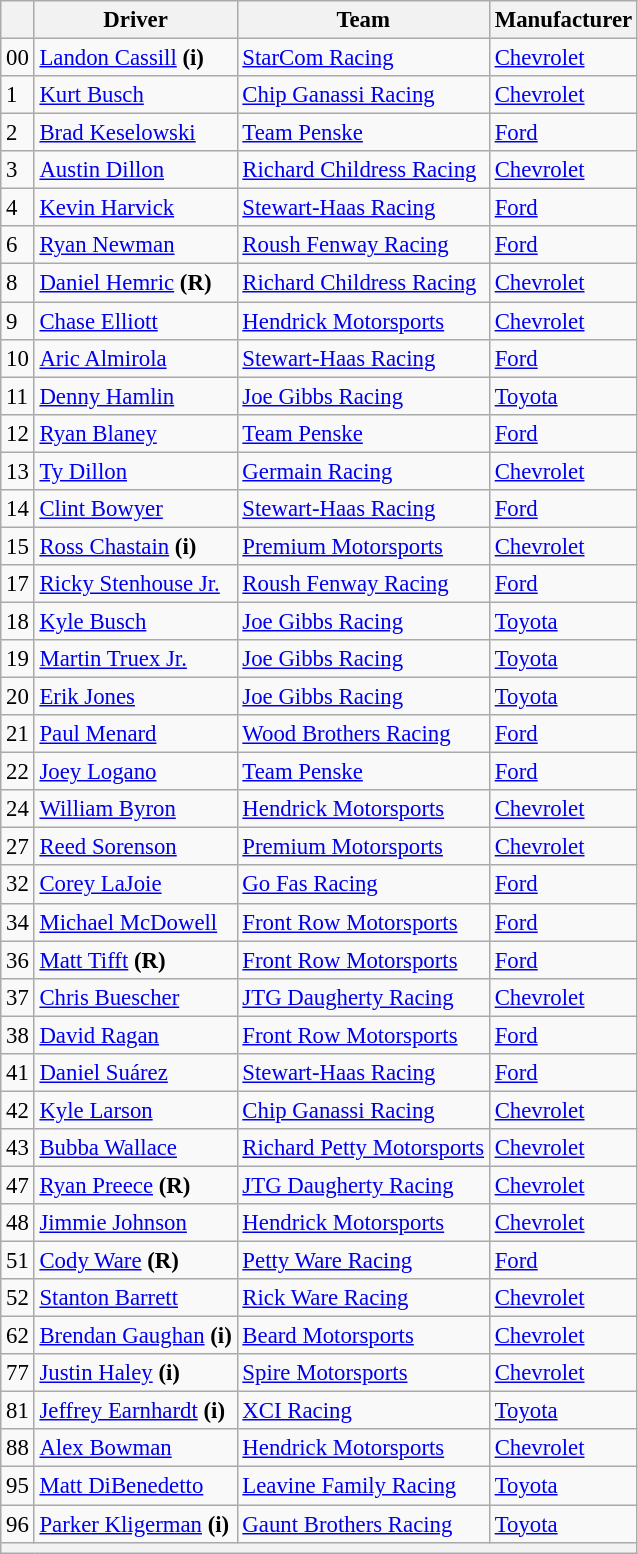<table class="wikitable" style="font-size:95%">
<tr>
<th></th>
<th>Driver</th>
<th>Team</th>
<th>Manufacturer</th>
</tr>
<tr>
<td>00</td>
<td><a href='#'>Landon Cassill</a> <strong>(i)</strong></td>
<td><a href='#'>StarCom Racing</a></td>
<td><a href='#'>Chevrolet</a></td>
</tr>
<tr>
<td>1</td>
<td><a href='#'>Kurt Busch</a></td>
<td><a href='#'>Chip Ganassi Racing</a></td>
<td><a href='#'>Chevrolet</a></td>
</tr>
<tr>
<td>2</td>
<td><a href='#'>Brad Keselowski</a></td>
<td><a href='#'>Team Penske</a></td>
<td><a href='#'>Ford</a></td>
</tr>
<tr>
<td>3</td>
<td><a href='#'>Austin Dillon</a></td>
<td><a href='#'>Richard Childress Racing</a></td>
<td><a href='#'>Chevrolet</a></td>
</tr>
<tr>
<td>4</td>
<td><a href='#'>Kevin Harvick</a></td>
<td><a href='#'>Stewart-Haas Racing</a></td>
<td><a href='#'>Ford</a></td>
</tr>
<tr>
<td>6</td>
<td><a href='#'>Ryan Newman</a></td>
<td><a href='#'>Roush Fenway Racing</a></td>
<td><a href='#'>Ford</a></td>
</tr>
<tr>
<td>8</td>
<td><a href='#'>Daniel Hemric</a> <strong>(R)</strong></td>
<td><a href='#'>Richard Childress Racing</a></td>
<td><a href='#'>Chevrolet</a></td>
</tr>
<tr>
<td>9</td>
<td><a href='#'>Chase Elliott</a></td>
<td><a href='#'>Hendrick Motorsports</a></td>
<td><a href='#'>Chevrolet</a></td>
</tr>
<tr>
<td>10</td>
<td><a href='#'>Aric Almirola</a></td>
<td><a href='#'>Stewart-Haas Racing</a></td>
<td><a href='#'>Ford</a></td>
</tr>
<tr>
<td>11</td>
<td><a href='#'>Denny Hamlin</a></td>
<td><a href='#'>Joe Gibbs Racing</a></td>
<td><a href='#'>Toyota</a></td>
</tr>
<tr>
<td>12</td>
<td><a href='#'>Ryan Blaney</a></td>
<td><a href='#'>Team Penske</a></td>
<td><a href='#'>Ford</a></td>
</tr>
<tr>
<td>13</td>
<td><a href='#'>Ty Dillon</a></td>
<td><a href='#'>Germain Racing</a></td>
<td><a href='#'>Chevrolet</a></td>
</tr>
<tr>
<td>14</td>
<td><a href='#'>Clint Bowyer</a></td>
<td><a href='#'>Stewart-Haas Racing</a></td>
<td><a href='#'>Ford</a></td>
</tr>
<tr>
<td>15</td>
<td><a href='#'>Ross Chastain</a> <strong>(i)</strong></td>
<td><a href='#'>Premium Motorsports</a></td>
<td><a href='#'>Chevrolet</a></td>
</tr>
<tr>
<td>17</td>
<td><a href='#'>Ricky Stenhouse Jr.</a></td>
<td><a href='#'>Roush Fenway Racing</a></td>
<td><a href='#'>Ford</a></td>
</tr>
<tr>
<td>18</td>
<td><a href='#'>Kyle Busch</a></td>
<td><a href='#'>Joe Gibbs Racing</a></td>
<td><a href='#'>Toyota</a></td>
</tr>
<tr>
<td>19</td>
<td><a href='#'>Martin Truex Jr.</a></td>
<td><a href='#'>Joe Gibbs Racing</a></td>
<td><a href='#'>Toyota</a></td>
</tr>
<tr>
<td>20</td>
<td><a href='#'>Erik Jones</a></td>
<td><a href='#'>Joe Gibbs Racing</a></td>
<td><a href='#'>Toyota</a></td>
</tr>
<tr>
<td>21</td>
<td><a href='#'>Paul Menard</a></td>
<td><a href='#'>Wood Brothers Racing</a></td>
<td><a href='#'>Ford</a></td>
</tr>
<tr>
<td>22</td>
<td><a href='#'>Joey Logano</a></td>
<td><a href='#'>Team Penske</a></td>
<td><a href='#'>Ford</a></td>
</tr>
<tr>
<td>24</td>
<td><a href='#'>William Byron</a></td>
<td><a href='#'>Hendrick Motorsports</a></td>
<td><a href='#'>Chevrolet</a></td>
</tr>
<tr>
<td>27</td>
<td><a href='#'>Reed Sorenson</a></td>
<td><a href='#'>Premium Motorsports</a></td>
<td><a href='#'>Chevrolet</a></td>
</tr>
<tr>
<td>32</td>
<td><a href='#'>Corey LaJoie</a></td>
<td><a href='#'>Go Fas Racing</a></td>
<td><a href='#'>Ford</a></td>
</tr>
<tr>
<td>34</td>
<td><a href='#'>Michael McDowell</a></td>
<td><a href='#'>Front Row Motorsports</a></td>
<td><a href='#'>Ford</a></td>
</tr>
<tr>
<td>36</td>
<td><a href='#'>Matt Tifft</a> <strong>(R)</strong></td>
<td><a href='#'>Front Row Motorsports</a></td>
<td><a href='#'>Ford</a></td>
</tr>
<tr>
<td>37</td>
<td><a href='#'>Chris Buescher</a></td>
<td><a href='#'>JTG Daugherty Racing</a></td>
<td><a href='#'>Chevrolet</a></td>
</tr>
<tr>
<td>38</td>
<td><a href='#'>David Ragan</a></td>
<td><a href='#'>Front Row Motorsports</a></td>
<td><a href='#'>Ford</a></td>
</tr>
<tr>
<td>41</td>
<td><a href='#'>Daniel Suárez</a></td>
<td><a href='#'>Stewart-Haas Racing</a></td>
<td><a href='#'>Ford</a></td>
</tr>
<tr>
<td>42</td>
<td><a href='#'>Kyle Larson</a></td>
<td><a href='#'>Chip Ganassi Racing</a></td>
<td><a href='#'>Chevrolet</a></td>
</tr>
<tr>
<td>43</td>
<td><a href='#'>Bubba Wallace</a></td>
<td><a href='#'>Richard Petty Motorsports</a></td>
<td><a href='#'>Chevrolet</a></td>
</tr>
<tr>
<td>47</td>
<td><a href='#'>Ryan Preece</a> <strong>(R)</strong></td>
<td><a href='#'>JTG Daugherty Racing</a></td>
<td><a href='#'>Chevrolet</a></td>
</tr>
<tr>
<td>48</td>
<td><a href='#'>Jimmie Johnson</a></td>
<td><a href='#'>Hendrick Motorsports</a></td>
<td><a href='#'>Chevrolet</a></td>
</tr>
<tr>
<td>51</td>
<td><a href='#'>Cody Ware</a> <strong>(R)</strong></td>
<td><a href='#'>Petty Ware Racing</a></td>
<td><a href='#'>Ford</a></td>
</tr>
<tr>
<td>52</td>
<td><a href='#'>Stanton Barrett</a></td>
<td><a href='#'>Rick Ware Racing</a></td>
<td><a href='#'>Chevrolet</a></td>
</tr>
<tr>
<td>62</td>
<td><a href='#'>Brendan Gaughan</a> <strong>(i)</strong></td>
<td><a href='#'>Beard Motorsports</a></td>
<td><a href='#'>Chevrolet</a></td>
</tr>
<tr>
<td>77</td>
<td><a href='#'>Justin Haley</a> <strong>(i)</strong></td>
<td><a href='#'>Spire Motorsports</a></td>
<td><a href='#'>Chevrolet</a></td>
</tr>
<tr>
<td>81</td>
<td><a href='#'>Jeffrey Earnhardt</a> <strong>(i)</strong></td>
<td><a href='#'>XCI Racing</a></td>
<td><a href='#'>Toyota</a></td>
</tr>
<tr>
<td>88</td>
<td><a href='#'>Alex Bowman</a></td>
<td><a href='#'>Hendrick Motorsports</a></td>
<td><a href='#'>Chevrolet</a></td>
</tr>
<tr>
<td>95</td>
<td><a href='#'>Matt DiBenedetto</a></td>
<td><a href='#'>Leavine Family Racing</a></td>
<td><a href='#'>Toyota</a></td>
</tr>
<tr>
<td>96</td>
<td><a href='#'>Parker Kligerman</a> <strong>(i)</strong></td>
<td><a href='#'>Gaunt Brothers Racing</a></td>
<td><a href='#'>Toyota</a></td>
</tr>
<tr>
<th colspan="4"></th>
</tr>
</table>
